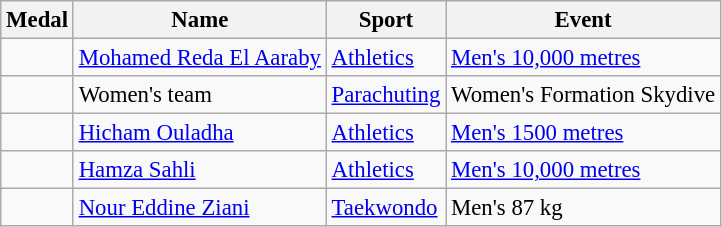<table class="wikitable sortable" style="font-size: 95%;">
<tr>
<th>Medal</th>
<th>Name</th>
<th>Sport</th>
<th>Event</th>
</tr>
<tr>
<td></td>
<td><a href='#'>Mohamed Reda El Aaraby</a></td>
<td><a href='#'>Athletics</a></td>
<td><a href='#'>Men's 10,000 metres</a></td>
</tr>
<tr>
<td></td>
<td>Women's team</td>
<td><a href='#'>Parachuting</a></td>
<td>Women's Formation Skydive</td>
</tr>
<tr>
<td></td>
<td><a href='#'>Hicham Ouladha</a></td>
<td><a href='#'>Athletics</a></td>
<td><a href='#'>Men's 1500 metres</a></td>
</tr>
<tr>
<td></td>
<td><a href='#'>Hamza Sahli</a></td>
<td><a href='#'>Athletics</a></td>
<td><a href='#'>Men's 10,000 metres</a></td>
</tr>
<tr>
<td></td>
<td><a href='#'>Nour Eddine Ziani</a></td>
<td><a href='#'>Taekwondo</a></td>
<td>Men's 87 kg</td>
</tr>
</table>
